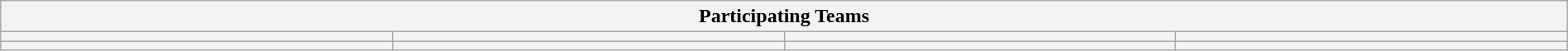<table class="wikitable" style="width:100%;">
<tr>
<th colspan=4><strong>Participating Teams</strong></th>
</tr>
<tr>
<th style="width:25%;"></th>
<th style="width:25%;"></th>
<th style="width:25%;"></th>
<th style="width:25%;"></th>
</tr>
<tr>
<th></th>
<th></th>
<th></th>
<th></th>
</tr>
</table>
